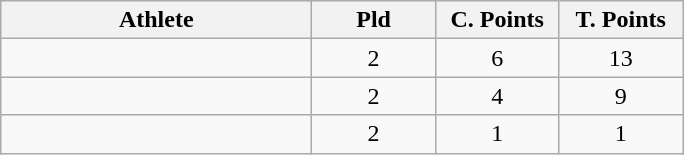<table class="wikitable" style="text-align:center">
<tr>
<th width=200>Athlete</th>
<th width=75>Pld</th>
<th width=75>C. Points</th>
<th width=75>T. Points</th>
</tr>
<tr>
<td style="text-align:left"></td>
<td>2</td>
<td>6</td>
<td>13</td>
</tr>
<tr>
<td style="text-align:left"></td>
<td>2</td>
<td>4</td>
<td>9</td>
</tr>
<tr>
<td style="text-align:left"></td>
<td>2</td>
<td>1</td>
<td>1</td>
</tr>
</table>
